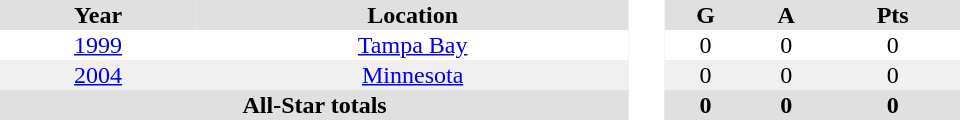<table border="0" cellpadding="1" cellspacing="0" style="text-align:center; width:40em">
<tr ALIGN="center" bgcolor="#e0e0e0">
<th>Year</th>
<th>Location</th>
<th rowspan="99" bgcolor="#ffffff"> </th>
<th>G</th>
<th>A</th>
<th>Pts</th>
</tr>
<tr ALIGN="center">
<td><a href='#'>1999</a></td>
<td><a href='#'>Tampa Bay</a></td>
<td>0</td>
<td>0</td>
<td>0</td>
</tr>
<tr ALIGN="center" bgcolor="#f0f0f0">
<td><a href='#'>2004</a></td>
<td><a href='#'>Minnesota</a></td>
<td>0</td>
<td>0</td>
<td>0</td>
</tr>
<tr ALIGN="center" bgcolor="#e0e0e0">
<th colspan=2>All-Star totals</th>
<th>0</th>
<th>0</th>
<th>0</th>
</tr>
</table>
